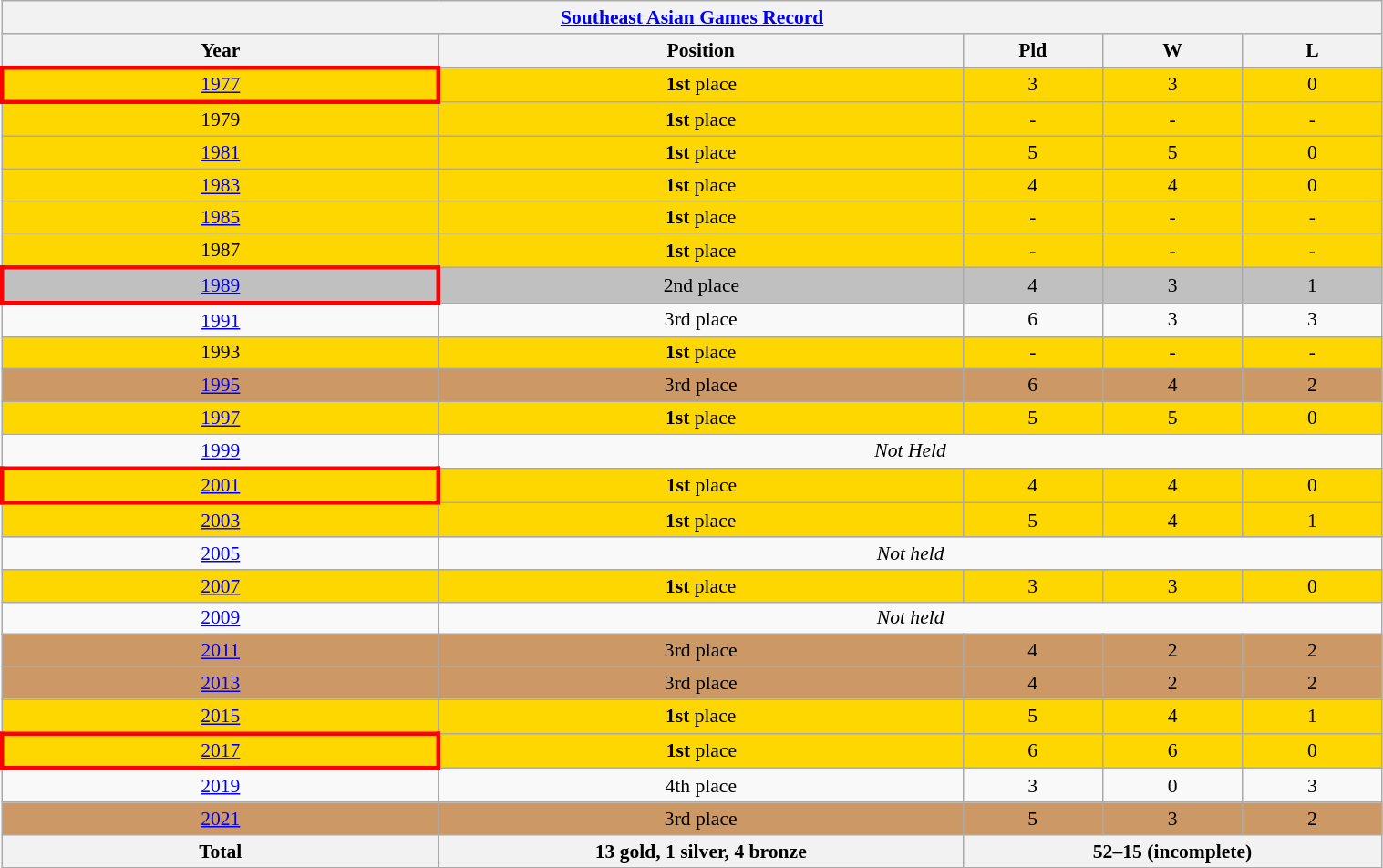<table class="wikitable collapsible autocollapse" width=80% style="text-align: center;font-size:90%;">
<tr>
<th colspan=9><a href='#'>Southeast Asian Games Record</a></th>
</tr>
<tr>
<th width=25%>Year</th>
<th width=30%>Position</th>
<th width=8%>Pld</th>
<th width=8%>W</th>
<th width=8%>L</th>
</tr>
<tr bgcolor=gold>
<td style="border: 3px solid red"> <a href='#'>1977</a></td>
<td><strong>1st</strong> place</td>
<td>3</td>
<td>3</td>
<td>0</td>
</tr>
<tr bgcolor=gold>
<td> 1979</td>
<td><strong>1st</strong> place</td>
<td>-</td>
<td>-</td>
<td>-</td>
</tr>
<tr bgcolor=gold>
<td> <a href='#'>1981</a></td>
<td><strong>1st</strong> place</td>
<td>5</td>
<td>5</td>
<td>0</td>
</tr>
<tr bgcolor=gold>
<td> <a href='#'>1983</a></td>
<td><strong>1st</strong> place</td>
<td>4</td>
<td>4</td>
<td>0</td>
</tr>
<tr bgcolor=gold>
<td> <a href='#'>1985</a></td>
<td><strong>1st</strong> place</td>
<td>-</td>
<td>-</td>
<td>-</td>
</tr>
<tr bgcolor=gold>
<td> 1987</td>
<td><strong>1st</strong> place</td>
<td>-</td>
<td>-</td>
<td>-</td>
</tr>
<tr bgcolor=silver>
<td style="border: 3px solid red"> <a href='#'>1989</a></td>
<td>2nd place</td>
<td>4</td>
<td>3</td>
<td>1</td>
</tr>
<tr>
<td> <a href='#'>1991</a></td>
<td>3rd place</td>
<td>6</td>
<td>3</td>
<td>3</td>
</tr>
<tr bgcolor=gold>
<td> 1993</td>
<td><strong>1st</strong> place</td>
<td>-</td>
<td>-</td>
<td>-</td>
</tr>
<tr bgcolor=#cc9966>
<td> <a href='#'>1995</a></td>
<td>3rd place</td>
<td>6</td>
<td>4</td>
<td>2</td>
</tr>
<tr bgcolor=gold>
<td> <a href='#'>1997</a></td>
<td><strong>1st</strong> place</td>
<td>5</td>
<td>5</td>
<td>0</td>
</tr>
<tr>
<td> <a href='#'>1999</a></td>
<td colspan=4><em>Not Held</em></td>
</tr>
<tr bgcolor=gold>
<td style="border: 3px solid red"> <a href='#'>2001</a></td>
<td><strong>1st</strong> place</td>
<td>4</td>
<td>4</td>
<td>0</td>
</tr>
<tr bgcolor=gold>
<td> <a href='#'>2003</a></td>
<td><strong>1st</strong> place</td>
<td>5</td>
<td>4</td>
<td>1</td>
</tr>
<tr>
<td> <a href='#'>2005</a></td>
<td colspan=4><em>Not held</em></td>
</tr>
<tr bgcolor=gold>
<td> <a href='#'>2007</a></td>
<td><strong>1st</strong> place</td>
<td>3</td>
<td>3</td>
<td>0</td>
</tr>
<tr>
<td> <a href='#'>2009</a></td>
<td colspan=4><em>Not held</em></td>
</tr>
<tr bgcolor=#cc9966>
<td> <a href='#'>2011</a></td>
<td>3rd place</td>
<td>4</td>
<td>2</td>
<td>2</td>
</tr>
<tr bgcolor=#cc9966>
<td> <a href='#'>2013</a></td>
<td>3rd place</td>
<td>4</td>
<td>2</td>
<td>2</td>
</tr>
<tr bgcolor=gold>
<td> <a href='#'>2015</a></td>
<td><strong>1st</strong> place</td>
<td>5</td>
<td>4</td>
<td>1</td>
</tr>
<tr bgcolor=gold>
<td style="border: 3px solid red"> <a href='#'>2017</a></td>
<td><strong>1st</strong> place</td>
<td>6</td>
<td>6</td>
<td>0</td>
</tr>
<tr>
<td> <a href='#'>2019</a></td>
<td>4th place</td>
<td>3</td>
<td>0</td>
<td>3</td>
</tr>
<tr bgcolor=#cc9966>
<td> <a href='#'>2021</a></td>
<td>3rd place</td>
<td>5</td>
<td>3</td>
<td>2</td>
</tr>
<tr>
<th><strong>Total</strong></th>
<th>13 gold, 1 silver, 4 bronze</th>
<th colspan=3>52–15 (incomplete)</th>
</tr>
</table>
